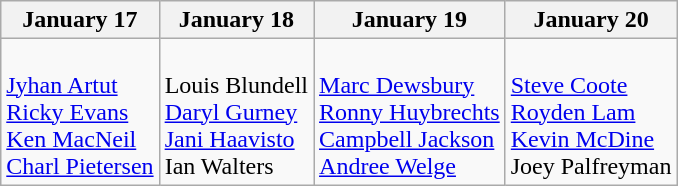<table class="wikitable">
<tr>
<th>January 17</th>
<th>January 18</th>
<th>January 19</th>
<th>January 20</th>
</tr>
<tr>
<td><br> <a href='#'>Jyhan Artut</a> <br>
 <a href='#'>Ricky Evans</a> <br>
 <a href='#'>Ken MacNeil</a> <br>
 <a href='#'>Charl Pietersen</a> <br></td>
<td><br> Louis Blundell <br>
 <a href='#'>Daryl Gurney</a> <br>
 <a href='#'>Jani Haavisto</a> <br>
 Ian Walters <br></td>
<td><br> <a href='#'>Marc Dewsbury</a> <br>
 <a href='#'>Ronny Huybrechts</a> <br>
 <a href='#'>Campbell Jackson</a><br>
 <a href='#'>Andree Welge</a><br></td>
<td><br> <a href='#'>Steve Coote</a> <br>
 <a href='#'>Royden Lam</a> <br>
 <a href='#'>Kevin McDine</a> <br>
 Joey Palfreyman <br></td>
</tr>
</table>
